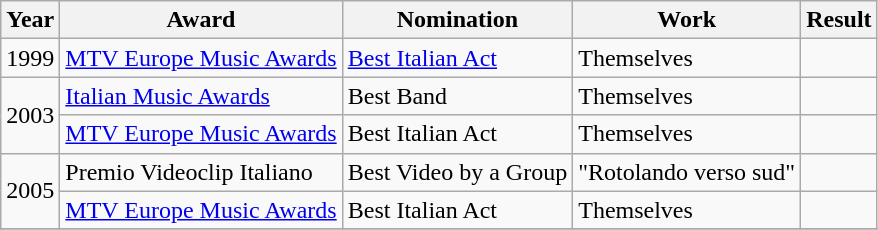<table class="wikitable">
<tr>
<th>Year</th>
<th>Award</th>
<th>Nomination</th>
<th>Work</th>
<th>Result</th>
</tr>
<tr>
<td style="text-align:center;">1999</td>
<td><a href='#'>MTV Europe Music Awards</a></td>
<td><a href='#'>Best Italian Act</a></td>
<td>Themselves</td>
<td></td>
</tr>
<tr>
<td style="text-align:center;" rowspan="2">2003</td>
<td><a href='#'>Italian Music Awards</a></td>
<td>Best Band</td>
<td>Themselves</td>
<td></td>
</tr>
<tr>
<td><a href='#'>MTV Europe Music Awards</a></td>
<td>Best Italian Act</td>
<td>Themselves</td>
<td></td>
</tr>
<tr>
<td style="text-align:center;" rowspan="2">2005</td>
<td>Premio Videoclip Italiano</td>
<td>Best Video by a Group</td>
<td>"Rotolando verso sud"</td>
<td></td>
</tr>
<tr>
<td><a href='#'>MTV Europe Music Awards</a></td>
<td>Best Italian Act</td>
<td>Themselves</td>
<td></td>
</tr>
<tr>
</tr>
</table>
